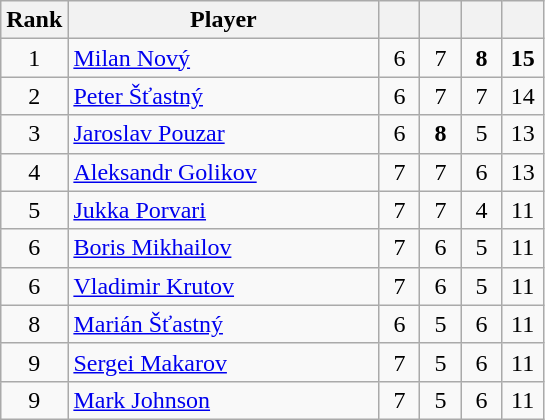<table class="wikitable" style="text-align:center;">
<tr>
<th width="20">Rank</th>
<th width="200">Player</th>
<th width="20"></th>
<th width="20"></th>
<th width="20"></th>
<th width="20"></th>
</tr>
<tr>
<td>1</td>
<td align=left> <a href='#'>Milan Nový</a></td>
<td>6</td>
<td>7</td>
<td><strong>8</strong></td>
<td><strong>15</strong></td>
</tr>
<tr>
<td>2</td>
<td align=left> <a href='#'>Peter Šťastný</a></td>
<td>6</td>
<td>7</td>
<td>7</td>
<td>14</td>
</tr>
<tr>
<td>3</td>
<td align=left> <a href='#'>Jaroslav Pouzar</a></td>
<td>6</td>
<td><strong>8</strong></td>
<td>5</td>
<td>13</td>
</tr>
<tr>
<td>4</td>
<td align=left> <a href='#'>Aleksandr Golikov</a></td>
<td>7</td>
<td>7</td>
<td>6</td>
<td>13</td>
</tr>
<tr>
<td>5</td>
<td align=left> <a href='#'>Jukka Porvari</a></td>
<td>7</td>
<td>7</td>
<td>4</td>
<td>11</td>
</tr>
<tr>
<td>6</td>
<td align=left> <a href='#'>Boris Mikhailov</a></td>
<td>7</td>
<td>6</td>
<td>5</td>
<td>11</td>
</tr>
<tr>
<td>6</td>
<td align=left> <a href='#'>Vladimir Krutov</a></td>
<td>7</td>
<td>6</td>
<td>5</td>
<td>11</td>
</tr>
<tr>
<td>8</td>
<td align=left> <a href='#'>Marián Šťastný</a></td>
<td>6</td>
<td>5</td>
<td>6</td>
<td>11</td>
</tr>
<tr>
<td>9</td>
<td align=left> <a href='#'>Sergei Makarov</a></td>
<td>7</td>
<td>5</td>
<td>6</td>
<td>11</td>
</tr>
<tr>
<td>9</td>
<td align=left> <a href='#'>Mark Johnson</a></td>
<td>7</td>
<td>5</td>
<td>6</td>
<td>11</td>
</tr>
</table>
